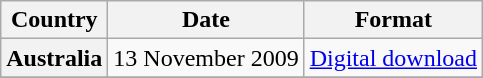<table class="wikitable plainrowheaders">
<tr>
<th scope="col">Country</th>
<th scope="col">Date</th>
<th scope="col">Format</th>
</tr>
<tr>
<th scope="row">Australia</th>
<td>13 November 2009</td>
<td><a href='#'>Digital download</a></td>
</tr>
<tr>
</tr>
</table>
